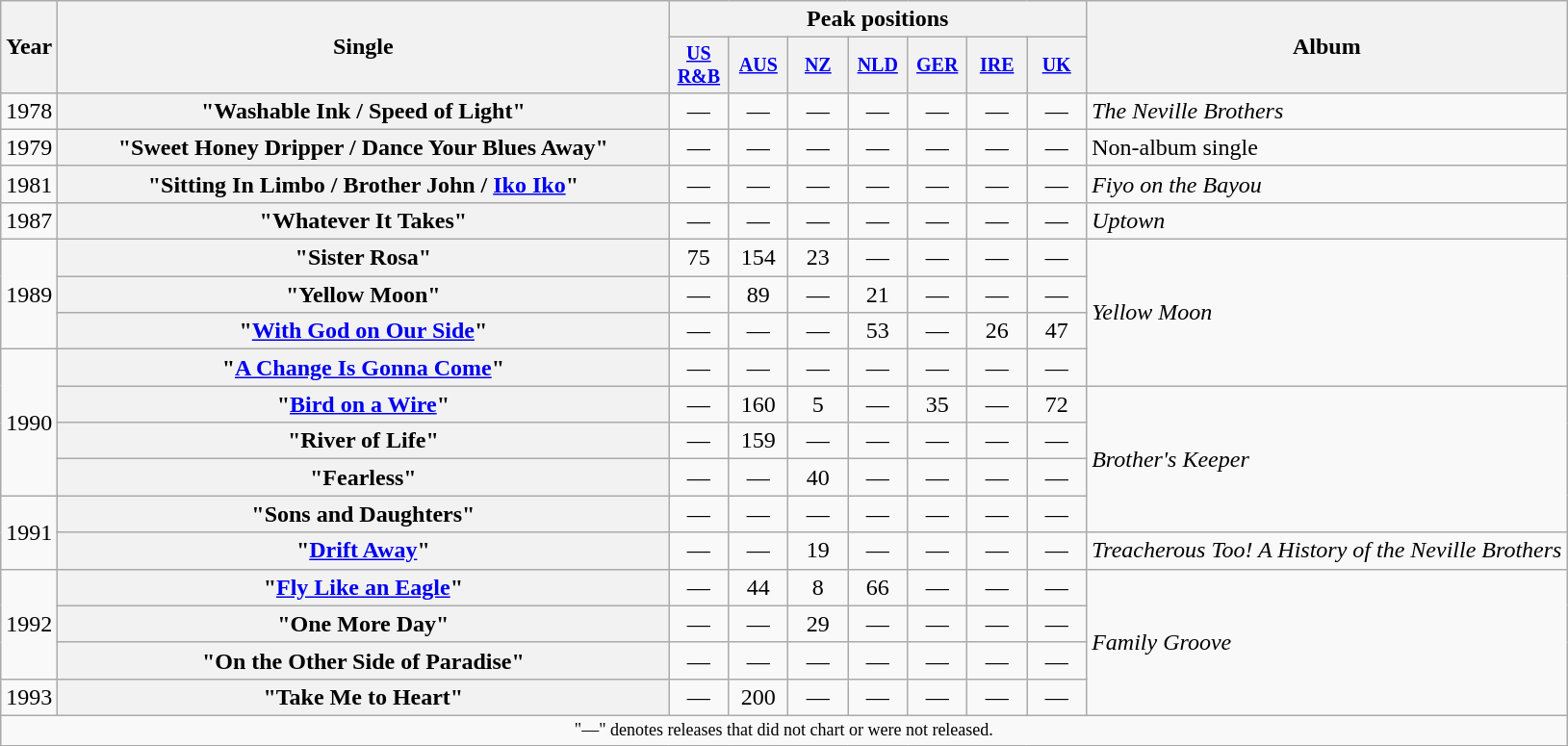<table class="wikitable plainrowheaders" style="text-align:center;">
<tr>
<th rowspan="2">Year</th>
<th rowspan="2" style="width:26em;">Single</th>
<th colspan="7">Peak positions</th>
<th rowspan="2">Album</th>
</tr>
<tr style="font-size:smaller;">
<th width="35"><a href='#'>US R&B</a><br></th>
<th width="35"><a href='#'>AUS</a><br></th>
<th width="35"><a href='#'>NZ</a><br></th>
<th width="35"><a href='#'>NLD</a><br></th>
<th width="35"><a href='#'>GER</a><br></th>
<th width="35"><a href='#'>IRE</a></th>
<th width="35"><a href='#'>UK</a><br></th>
</tr>
<tr>
<td>1978</td>
<th scope="row">"Washable Ink / Speed of Light"</th>
<td>—</td>
<td>—</td>
<td>—</td>
<td>—</td>
<td>—</td>
<td>—</td>
<td>—</td>
<td align="left" rowspan="1"><em>The Neville Brothers</em></td>
</tr>
<tr>
<td>1979</td>
<th scope="row">"Sweet Honey Dripper / Dance Your Blues Away"</th>
<td>—</td>
<td>—</td>
<td>—</td>
<td>—</td>
<td>—</td>
<td>—</td>
<td>—</td>
<td align="left" rowspan="1">Non-album single</td>
</tr>
<tr>
<td>1981</td>
<th scope="row">"Sitting In Limbo / Brother John / <a href='#'>Iko Iko</a>"</th>
<td>—</td>
<td>—</td>
<td>—</td>
<td>—</td>
<td>—</td>
<td>—</td>
<td>—</td>
<td align="left" rowspan="1"><em>Fiyo on the Bayou</em></td>
</tr>
<tr>
<td>1987</td>
<th scope="row">"Whatever It Takes"</th>
<td>—</td>
<td>—</td>
<td>—</td>
<td>—</td>
<td>—</td>
<td>—</td>
<td>—</td>
<td align="left" rowspan="1"><em>Uptown</em></td>
</tr>
<tr>
<td rowspan="3">1989</td>
<th scope="row">"Sister Rosa"</th>
<td>75</td>
<td>154</td>
<td>23</td>
<td>—</td>
<td>—</td>
<td>—</td>
<td>—</td>
<td align="left" rowspan="4"><em>Yellow Moon</em></td>
</tr>
<tr>
<th scope="row">"Yellow Moon"</th>
<td>—</td>
<td>89</td>
<td>—</td>
<td>21</td>
<td>—</td>
<td>—</td>
<td>—</td>
</tr>
<tr>
<th scope="row">"<a href='#'>With God on Our Side</a>"</th>
<td>—</td>
<td>—</td>
<td>—</td>
<td>53</td>
<td>—</td>
<td>26</td>
<td>47</td>
</tr>
<tr>
<td rowspan="4">1990</td>
<th scope="row">"<a href='#'>A Change Is Gonna Come</a>"</th>
<td>—</td>
<td>—</td>
<td>—</td>
<td>—</td>
<td>—</td>
<td>—</td>
<td>—</td>
</tr>
<tr>
<th scope="row">"<a href='#'>Bird on a Wire</a>"</th>
<td>—</td>
<td>160</td>
<td>5</td>
<td>—</td>
<td>35</td>
<td>—</td>
<td>72</td>
<td align="left" rowspan="4"><em>Brother's Keeper</em></td>
</tr>
<tr>
<th scope="row">"River of Life"</th>
<td>—</td>
<td>159</td>
<td>—</td>
<td>—</td>
<td>—</td>
<td>—</td>
<td>—</td>
</tr>
<tr>
<th scope="row">"Fearless"</th>
<td>—</td>
<td>—</td>
<td>40</td>
<td>—</td>
<td>—</td>
<td>—</td>
<td>—</td>
</tr>
<tr>
<td rowspan="2">1991</td>
<th scope="row">"Sons and Daughters"</th>
<td>—</td>
<td>—</td>
<td>—</td>
<td>—</td>
<td>—</td>
<td>—</td>
<td>—</td>
</tr>
<tr>
<th scope="row">"<a href='#'>Drift Away</a>"</th>
<td>—</td>
<td>—</td>
<td>19</td>
<td>—</td>
<td>—</td>
<td>—</td>
<td>—</td>
<td align="left" rowspan="1"><em>Treacherous Too! A History of the Neville Brothers</em></td>
</tr>
<tr>
<td rowspan="3">1992</td>
<th scope="row">"<a href='#'>Fly Like an Eagle</a>"</th>
<td>—</td>
<td>44</td>
<td>8</td>
<td>66</td>
<td>—</td>
<td>—</td>
<td>—</td>
<td align="left" rowspan="4"><em>Family Groove</em></td>
</tr>
<tr>
<th scope="row">"One More Day"</th>
<td>—</td>
<td>—</td>
<td>29</td>
<td>—</td>
<td>—</td>
<td>—</td>
<td>—</td>
</tr>
<tr>
<th scope="row">"On the Other Side of Paradise"</th>
<td>—</td>
<td>—</td>
<td>—</td>
<td>—</td>
<td>—</td>
<td>—</td>
<td>—</td>
</tr>
<tr>
<td>1993</td>
<th scope="row">"Take Me to Heart"</th>
<td>—</td>
<td>200</td>
<td>—</td>
<td>—</td>
<td>—</td>
<td>—</td>
<td>—</td>
</tr>
<tr>
<td align="center" colspan="10" style="font-size:9pt">"—" denotes releases that did not chart or were not released.</td>
</tr>
<tr>
</tr>
</table>
